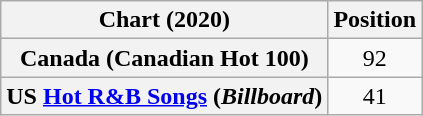<table class="wikitable plainrowheaders" style="text-align:center">
<tr>
<th scope="col">Chart (2020)</th>
<th scope="col">Position</th>
</tr>
<tr>
<th scope="row">Canada (Canadian Hot 100)</th>
<td>92</td>
</tr>
<tr>
<th scope="row">US <a href='#'>Hot R&B Songs</a> (<em>Billboard</em>)</th>
<td>41</td>
</tr>
</table>
